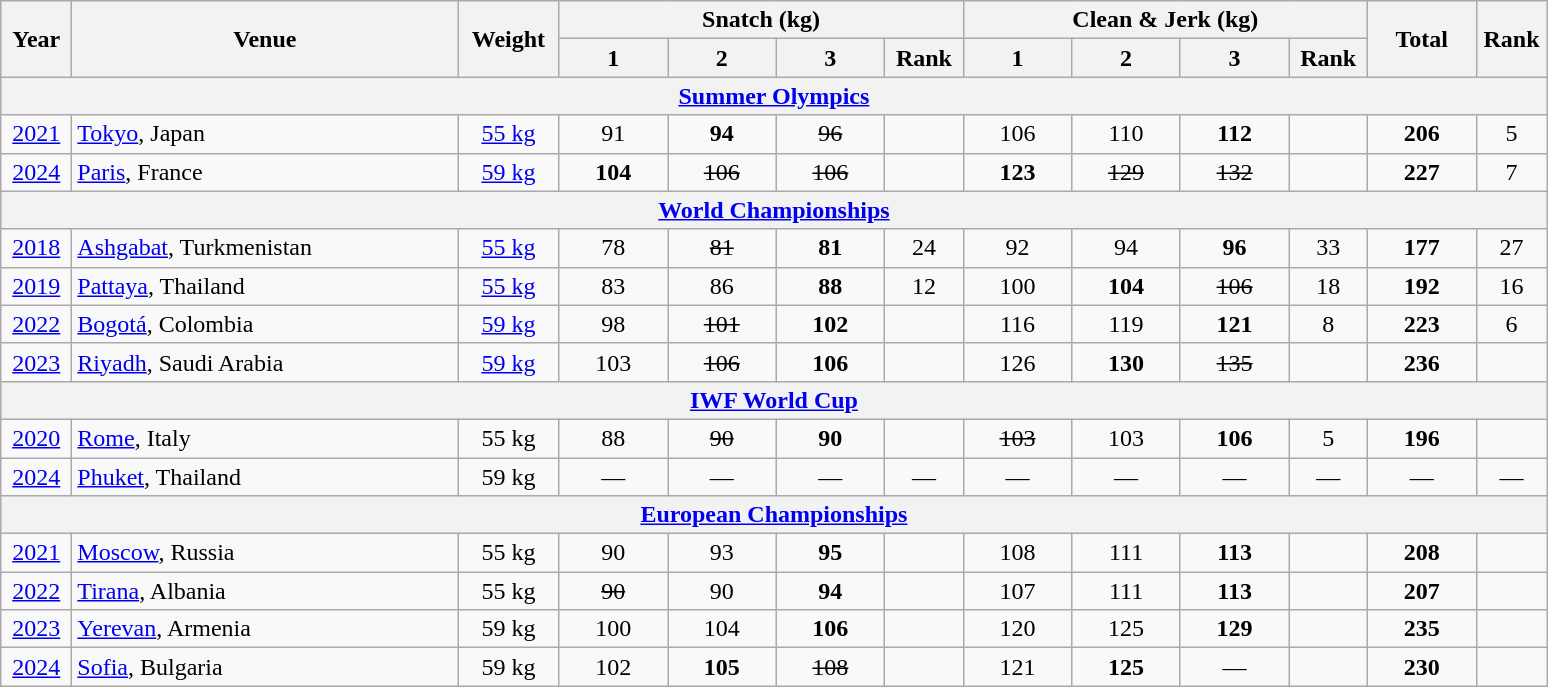<table class = "wikitable" style="text-align:center;">
<tr>
<th rowspan=2 width=40>Year</th>
<th rowspan=2 width=250>Venue</th>
<th rowspan=2 width=60>Weight</th>
<th colspan=4>Snatch (kg)</th>
<th colspan=4>Clean & Jerk (kg)</th>
<th rowspan=2 width=65>Total</th>
<th rowspan=2 width=40>Rank</th>
</tr>
<tr>
<th width=65>1</th>
<th width=65>2</th>
<th width=65>3</th>
<th width=45>Rank</th>
<th width=65>1</th>
<th width=65>2</th>
<th width=65>3</th>
<th width=45>Rank</th>
</tr>
<tr>
<th colspan=13><a href='#'>Summer Olympics</a></th>
</tr>
<tr>
<td><a href='#'>2021</a></td>
<td align=left><a href='#'>Tokyo</a>, Japan</td>
<td><a href='#'>55 kg</a></td>
<td>91</td>
<td><strong>94</strong></td>
<td><s>96</s></td>
<td></td>
<td>106</td>
<td>110</td>
<td><strong>112</strong></td>
<td></td>
<td><strong>206</strong></td>
<td>5</td>
</tr>
<tr>
<td><a href='#'>2024</a></td>
<td align=left><a href='#'>Paris</a>, France</td>
<td><a href='#'>59 kg</a></td>
<td><strong>104</strong></td>
<td><s>106</s></td>
<td><s>106</s></td>
<td></td>
<td><strong>123</strong></td>
<td><s>129</s></td>
<td><s>132</s></td>
<td></td>
<td><strong>227</strong></td>
<td>7</td>
</tr>
<tr>
<th colspan=13><a href='#'>World Championships</a></th>
</tr>
<tr>
<td><a href='#'>2018</a></td>
<td align=left><a href='#'>Ashgabat</a>, Turkmenistan</td>
<td><a href='#'>55 kg</a></td>
<td>78</td>
<td><s>81</s></td>
<td><strong>81</strong></td>
<td>24</td>
<td>92</td>
<td>94</td>
<td><strong>96</strong></td>
<td>33</td>
<td><strong>177</strong></td>
<td>27</td>
</tr>
<tr>
<td><a href='#'>2019</a></td>
<td align=left><a href='#'>Pattaya</a>, Thailand</td>
<td><a href='#'>55 kg</a></td>
<td>83</td>
<td>86</td>
<td><strong>88</strong></td>
<td>12</td>
<td>100</td>
<td><strong>104</strong></td>
<td><s>106</s></td>
<td>18</td>
<td><strong>192</strong></td>
<td>16</td>
</tr>
<tr>
<td><a href='#'>2022</a></td>
<td align=left><a href='#'>Bogotá</a>, Colombia</td>
<td><a href='#'>59 kg</a></td>
<td>98</td>
<td><s>101</s></td>
<td><strong>102</strong></td>
<td></td>
<td>116</td>
<td>119</td>
<td><strong>121</strong></td>
<td>8</td>
<td><strong>223</strong></td>
<td>6</td>
</tr>
<tr>
<td><a href='#'>2023</a></td>
<td align=left><a href='#'>Riyadh</a>, Saudi Arabia</td>
<td><a href='#'>59 kg</a></td>
<td>103</td>
<td><s>106</s></td>
<td><strong>106</strong></td>
<td></td>
<td>126</td>
<td><strong>130</strong></td>
<td><s>135</s></td>
<td></td>
<td><strong>236</strong></td>
<td></td>
</tr>
<tr>
<th colspan=13><a href='#'>IWF World Cup</a></th>
</tr>
<tr>
<td><a href='#'>2020</a></td>
<td align=left><a href='#'>Rome</a>, Italy</td>
<td>55 kg</td>
<td>88</td>
<td><s>90</s></td>
<td><strong>90</strong></td>
<td></td>
<td><s>103</s></td>
<td>103</td>
<td><strong>106</strong></td>
<td>5</td>
<td><strong>196</strong></td>
<td></td>
</tr>
<tr>
<td><a href='#'>2024</a></td>
<td align=left><a href='#'>Phuket</a>, Thailand</td>
<td>59 kg</td>
<td>—</td>
<td>—</td>
<td>—</td>
<td>—</td>
<td>—</td>
<td>—</td>
<td>—</td>
<td>—</td>
<td>—</td>
<td>—</td>
</tr>
<tr>
<th colspan=13><a href='#'>European Championships</a></th>
</tr>
<tr>
<td><a href='#'>2021</a></td>
<td align=left><a href='#'>Moscow</a>, Russia</td>
<td>55 kg</td>
<td>90</td>
<td>93</td>
<td><strong>95</strong></td>
<td></td>
<td>108</td>
<td>111</td>
<td><strong>113</strong></td>
<td></td>
<td><strong>208</strong></td>
<td></td>
</tr>
<tr>
<td><a href='#'>2022</a></td>
<td align=left><a href='#'>Tirana</a>, Albania</td>
<td>55 kg</td>
<td><s>90</s></td>
<td>90</td>
<td><strong>94</strong></td>
<td></td>
<td>107</td>
<td>111</td>
<td><strong>113</strong></td>
<td></td>
<td><strong>207</strong></td>
<td></td>
</tr>
<tr>
<td><a href='#'>2023</a></td>
<td align=left><a href='#'>Yerevan</a>, Armenia</td>
<td>59 kg</td>
<td>100</td>
<td>104</td>
<td><strong>106</strong></td>
<td></td>
<td>120</td>
<td>125</td>
<td><strong>129</strong></td>
<td></td>
<td><strong>235</strong></td>
<td></td>
</tr>
<tr>
<td><a href='#'>2024</a></td>
<td align=left><a href='#'>Sofia</a>, Bulgaria</td>
<td>59 kg</td>
<td>102</td>
<td><strong>105</strong></td>
<td><s>108</s></td>
<td></td>
<td>121</td>
<td><strong>125</strong></td>
<td>––</td>
<td></td>
<td><strong>230</strong></td>
<td></td>
</tr>
</table>
